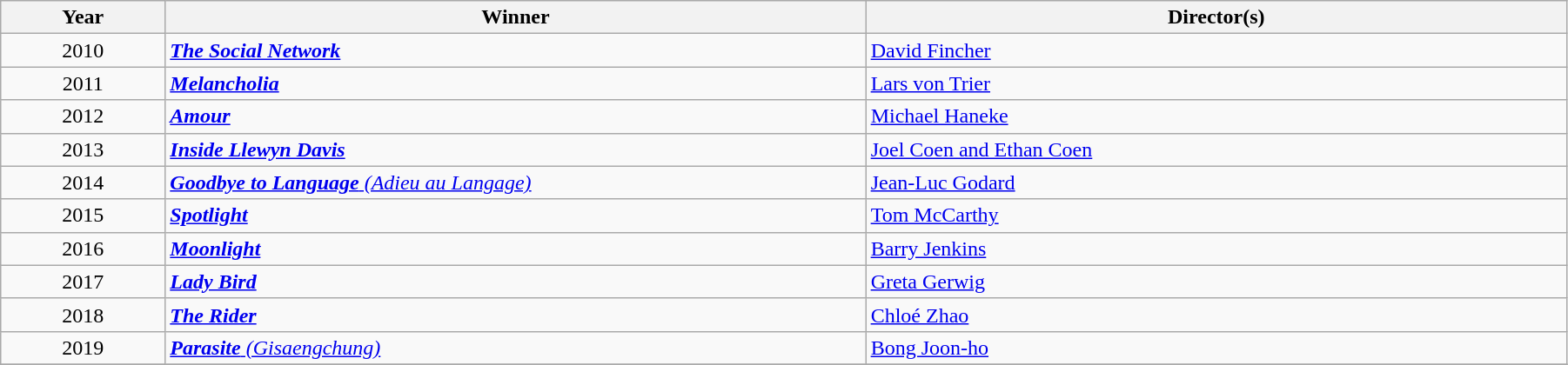<table class="wikitable" width="95%" cellpadding="5">
<tr>
<th width="100"><strong>Year</strong></th>
<th width="450"><strong>Winner</strong></th>
<th width="450"><strong>Director(s)</strong></th>
</tr>
<tr>
<td style="text-align:center;">2010</td>
<td><strong><em><a href='#'>The Social Network</a></em></strong></td>
<td><a href='#'>David Fincher</a></td>
</tr>
<tr>
<td style="text-align:center;">2011</td>
<td><strong><em><a href='#'>Melancholia</a></em></strong></td>
<td><a href='#'>Lars von Trier</a></td>
</tr>
<tr>
<td style="text-align:center;">2012</td>
<td><strong><em><a href='#'>Amour</a></em></strong></td>
<td><a href='#'>Michael Haneke</a></td>
</tr>
<tr>
<td style="text-align:center;">2013</td>
<td><strong><em><a href='#'>Inside Llewyn Davis</a></em></strong></td>
<td><a href='#'>Joel Coen and Ethan Coen</a></td>
</tr>
<tr>
<td style="text-align:center;">2014</td>
<td><em><a href='#'><strong>Goodbye to Language</strong> (Adieu au Langage)</a></em></td>
<td><a href='#'>Jean-Luc Godard</a></td>
</tr>
<tr>
<td style="text-align:center;">2015</td>
<td><strong><em><a href='#'>Spotlight</a></em></strong></td>
<td><a href='#'>Tom McCarthy</a></td>
</tr>
<tr>
<td style="text-align:center;">2016</td>
<td><strong><em><a href='#'>Moonlight</a></em></strong></td>
<td><a href='#'>Barry Jenkins</a></td>
</tr>
<tr>
<td style="text-align:center;">2017</td>
<td><strong><em><a href='#'>Lady Bird</a></em></strong></td>
<td><a href='#'>Greta Gerwig</a></td>
</tr>
<tr>
<td style="text-align:center;">2018</td>
<td><strong><em><a href='#'>The Rider</a></em></strong></td>
<td><a href='#'>Chloé Zhao</a></td>
</tr>
<tr>
<td style="text-align:center;">2019</td>
<td><em><a href='#'><strong>Parasite</strong> (Gisaengchung)</a></em></td>
<td><a href='#'>Bong Joon-ho</a></td>
</tr>
<tr>
</tr>
</table>
